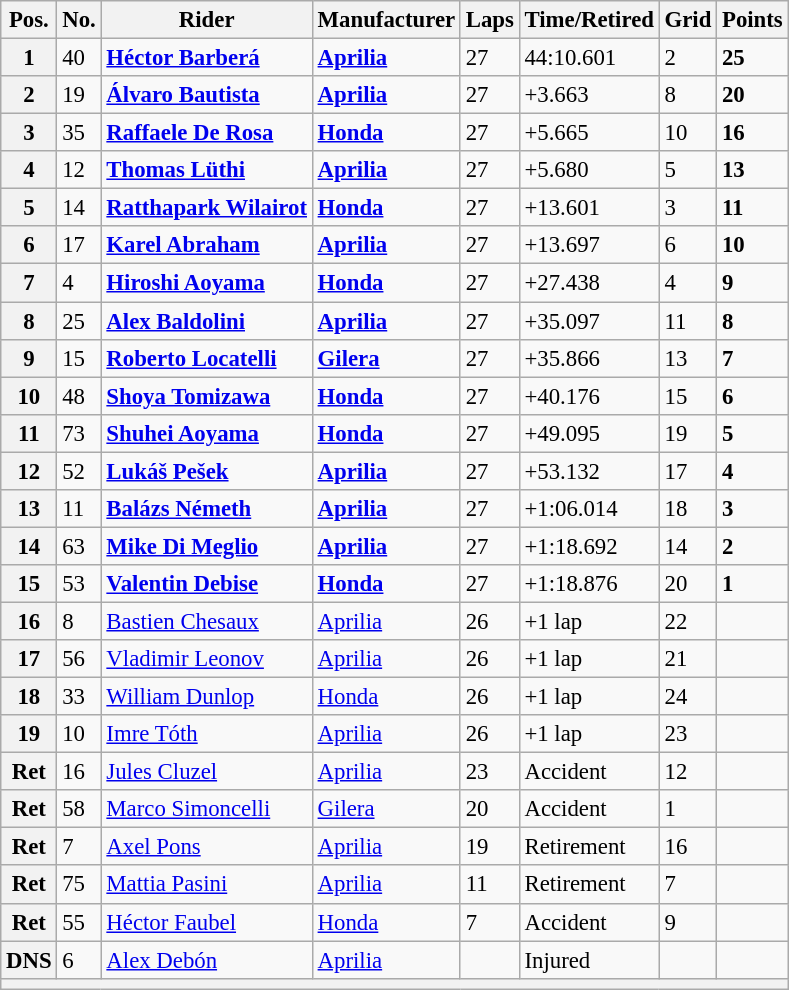<table class="wikitable" style="font-size: 95%;">
<tr>
<th>Pos.</th>
<th>No.</th>
<th>Rider</th>
<th>Manufacturer</th>
<th>Laps</th>
<th>Time/Retired</th>
<th>Grid</th>
<th>Points</th>
</tr>
<tr>
<th>1</th>
<td>40</td>
<td> <strong><a href='#'>Héctor Barberá</a></strong></td>
<td><strong><a href='#'>Aprilia</a></strong></td>
<td>27</td>
<td>44:10.601</td>
<td>2</td>
<td><strong>25</strong></td>
</tr>
<tr>
<th>2</th>
<td>19</td>
<td> <strong><a href='#'>Álvaro Bautista</a></strong></td>
<td><strong><a href='#'>Aprilia</a></strong></td>
<td>27</td>
<td>+3.663</td>
<td>8</td>
<td><strong>20</strong></td>
</tr>
<tr>
<th>3</th>
<td>35</td>
<td> <strong><a href='#'>Raffaele De Rosa</a></strong></td>
<td><strong><a href='#'>Honda</a></strong></td>
<td>27</td>
<td>+5.665</td>
<td>10</td>
<td><strong>16</strong></td>
</tr>
<tr>
<th>4</th>
<td>12</td>
<td> <strong><a href='#'>Thomas Lüthi</a></strong></td>
<td><strong><a href='#'>Aprilia</a></strong></td>
<td>27</td>
<td>+5.680</td>
<td>5</td>
<td><strong>13</strong></td>
</tr>
<tr>
<th>5</th>
<td>14</td>
<td> <strong><a href='#'>Ratthapark Wilairot</a></strong></td>
<td><strong><a href='#'>Honda</a></strong></td>
<td>27</td>
<td>+13.601</td>
<td>3</td>
<td><strong>11</strong></td>
</tr>
<tr>
<th>6</th>
<td>17</td>
<td> <strong><a href='#'>Karel Abraham</a></strong></td>
<td><strong><a href='#'>Aprilia</a></strong></td>
<td>27</td>
<td>+13.697</td>
<td>6</td>
<td><strong>10</strong></td>
</tr>
<tr>
<th>7</th>
<td>4</td>
<td> <strong><a href='#'>Hiroshi Aoyama</a></strong></td>
<td><strong><a href='#'>Honda</a></strong></td>
<td>27</td>
<td>+27.438</td>
<td>4</td>
<td><strong>9</strong></td>
</tr>
<tr>
<th>8</th>
<td>25</td>
<td> <strong><a href='#'>Alex Baldolini</a></strong></td>
<td><strong><a href='#'>Aprilia</a></strong></td>
<td>27</td>
<td>+35.097</td>
<td>11</td>
<td><strong>8</strong></td>
</tr>
<tr>
<th>9</th>
<td>15</td>
<td> <strong><a href='#'>Roberto Locatelli</a></strong></td>
<td><strong><a href='#'>Gilera</a></strong></td>
<td>27</td>
<td>+35.866</td>
<td>13</td>
<td><strong>7</strong></td>
</tr>
<tr>
<th>10</th>
<td>48</td>
<td> <strong><a href='#'>Shoya Tomizawa</a></strong></td>
<td><strong><a href='#'>Honda</a></strong></td>
<td>27</td>
<td>+40.176</td>
<td>15</td>
<td><strong>6</strong></td>
</tr>
<tr>
<th>11</th>
<td>73</td>
<td> <strong><a href='#'>Shuhei Aoyama</a></strong></td>
<td><strong><a href='#'>Honda</a></strong></td>
<td>27</td>
<td>+49.095</td>
<td>19</td>
<td><strong>5</strong></td>
</tr>
<tr>
<th>12</th>
<td>52</td>
<td> <strong><a href='#'>Lukáš Pešek</a></strong></td>
<td><strong><a href='#'>Aprilia</a></strong></td>
<td>27</td>
<td>+53.132</td>
<td>17</td>
<td><strong>4</strong></td>
</tr>
<tr>
<th>13</th>
<td>11</td>
<td> <strong><a href='#'>Balázs Németh</a></strong></td>
<td><strong><a href='#'>Aprilia</a></strong></td>
<td>27</td>
<td>+1:06.014</td>
<td>18</td>
<td><strong>3</strong></td>
</tr>
<tr>
<th>14</th>
<td>63</td>
<td> <strong><a href='#'>Mike Di Meglio</a></strong></td>
<td><strong><a href='#'>Aprilia</a></strong></td>
<td>27</td>
<td>+1:18.692</td>
<td>14</td>
<td><strong>2</strong></td>
</tr>
<tr>
<th>15</th>
<td>53</td>
<td> <strong><a href='#'>Valentin Debise</a></strong></td>
<td><strong><a href='#'>Honda</a></strong></td>
<td>27</td>
<td>+1:18.876</td>
<td>20</td>
<td><strong>1</strong></td>
</tr>
<tr>
<th>16</th>
<td>8</td>
<td> <a href='#'>Bastien Chesaux</a></td>
<td><a href='#'>Aprilia</a></td>
<td>26</td>
<td>+1 lap</td>
<td>22</td>
<td></td>
</tr>
<tr>
<th>17</th>
<td>56</td>
<td> <a href='#'>Vladimir Leonov</a></td>
<td><a href='#'>Aprilia</a></td>
<td>26</td>
<td>+1 lap</td>
<td>21</td>
<td></td>
</tr>
<tr>
<th>18</th>
<td>33</td>
<td> <a href='#'>William Dunlop</a></td>
<td><a href='#'>Honda</a></td>
<td>26</td>
<td>+1 lap</td>
<td>24</td>
<td></td>
</tr>
<tr>
<th>19</th>
<td>10</td>
<td> <a href='#'>Imre Tóth</a></td>
<td><a href='#'>Aprilia</a></td>
<td>26</td>
<td>+1 lap</td>
<td>23</td>
<td></td>
</tr>
<tr>
<th>Ret</th>
<td>16</td>
<td> <a href='#'>Jules Cluzel</a></td>
<td><a href='#'>Aprilia</a></td>
<td>23</td>
<td>Accident</td>
<td>12</td>
<td></td>
</tr>
<tr>
<th>Ret</th>
<td>58</td>
<td> <a href='#'>Marco Simoncelli</a></td>
<td><a href='#'>Gilera</a></td>
<td>20</td>
<td>Accident</td>
<td>1</td>
<td></td>
</tr>
<tr>
<th>Ret</th>
<td>7</td>
<td> <a href='#'>Axel Pons</a></td>
<td><a href='#'>Aprilia</a></td>
<td>19</td>
<td>Retirement</td>
<td>16</td>
<td></td>
</tr>
<tr>
<th>Ret</th>
<td>75</td>
<td> <a href='#'>Mattia Pasini</a></td>
<td><a href='#'>Aprilia</a></td>
<td>11</td>
<td>Retirement</td>
<td>7</td>
<td></td>
</tr>
<tr>
<th>Ret</th>
<td>55</td>
<td> <a href='#'>Héctor Faubel</a></td>
<td><a href='#'>Honda</a></td>
<td>7</td>
<td>Accident</td>
<td>9</td>
<td></td>
</tr>
<tr>
<th>DNS</th>
<td>6</td>
<td> <a href='#'>Alex Debón</a></td>
<td><a href='#'>Aprilia</a></td>
<td></td>
<td>Injured</td>
<td></td>
<td></td>
</tr>
<tr>
<th colspan=8></th>
</tr>
</table>
